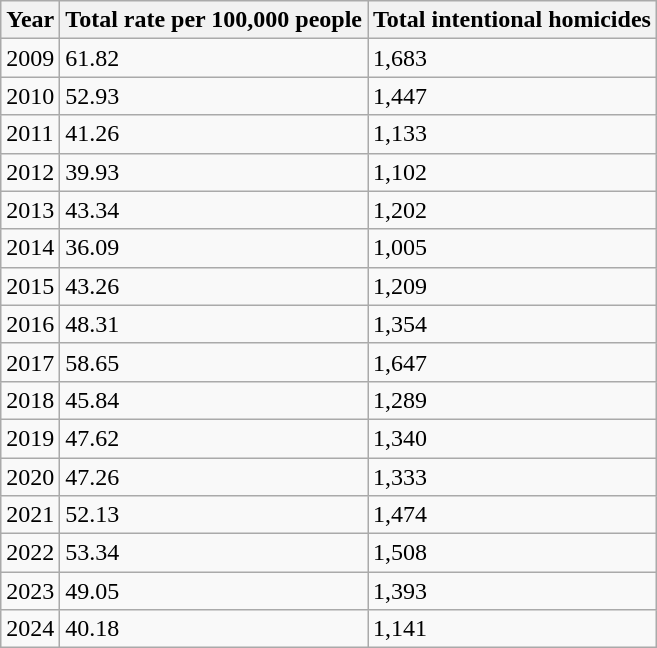<table class="wikitable sortable">
<tr>
<th>Year</th>
<th>Total rate per 100,000 people</th>
<th>Total intentional homicides</th>
</tr>
<tr>
<td>2009</td>
<td>61.82</td>
<td>1,683</td>
</tr>
<tr>
<td>2010</td>
<td>52.93</td>
<td>1,447</td>
</tr>
<tr>
<td>2011</td>
<td>41.26</td>
<td>1,133</td>
</tr>
<tr>
<td>2012</td>
<td>39.93</td>
<td>1,102</td>
</tr>
<tr>
<td>2013</td>
<td>43.34</td>
<td>1,202</td>
</tr>
<tr>
<td>2014</td>
<td>36.09</td>
<td>1,005</td>
</tr>
<tr>
<td>2015</td>
<td>43.26</td>
<td>1,209</td>
</tr>
<tr>
<td>2016</td>
<td>48.31</td>
<td>1,354</td>
</tr>
<tr>
<td>2017</td>
<td>58.65</td>
<td>1,647</td>
</tr>
<tr>
<td>2018</td>
<td>45.84</td>
<td>1,289</td>
</tr>
<tr>
<td>2019</td>
<td>47.62</td>
<td>1,340</td>
</tr>
<tr>
<td>2020</td>
<td>47.26</td>
<td>1,333</td>
</tr>
<tr>
<td>2021</td>
<td>52.13</td>
<td>1,474</td>
</tr>
<tr>
<td>2022</td>
<td>53.34</td>
<td>1,508</td>
</tr>
<tr>
<td>2023</td>
<td>49.05</td>
<td>1,393</td>
</tr>
<tr>
<td>2024</td>
<td>40.18</td>
<td>1,141</td>
</tr>
</table>
